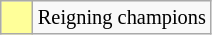<table class="wikitable" style="font-size: 85%">
<tr>
<td bgcolor="#FFFF99" width="15"> </td>
<td>Reigning champions</td>
</tr>
</table>
